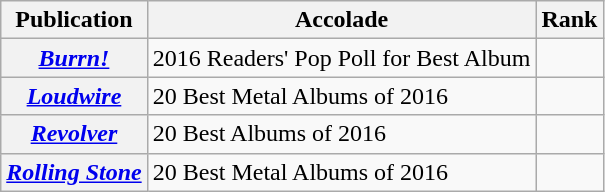<table class="wikitable sortable plainrowheaders">
<tr>
<th>Publication</th>
<th>Accolade</th>
<th>Rank</th>
</tr>
<tr>
<th scope="row"><em><a href='#'>Burrn!</a></em></th>
<td>2016 Readers' Pop Poll for Best Album</td>
<td></td>
</tr>
<tr>
<th scope="row"><em><a href='#'>Loudwire</a></em></th>
<td>20 Best Metal Albums of 2016</td>
<td></td>
</tr>
<tr>
<th scope="row"><em><a href='#'>Revolver</a></em></th>
<td>20 Best Albums of 2016</td>
<td></td>
</tr>
<tr>
<th scope="row"><em><a href='#'>Rolling Stone</a></em></th>
<td>20 Best Metal Albums of 2016</td>
<td></td>
</tr>
</table>
